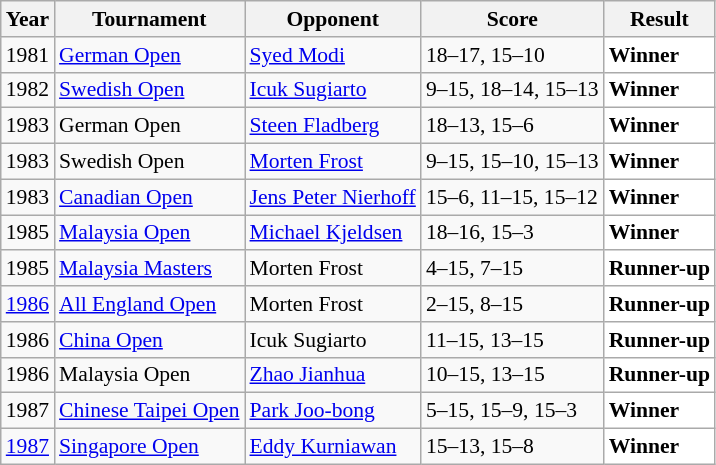<table class="sortable wikitable" style="font-size: 90%;">
<tr>
<th>Year</th>
<th>Tournament</th>
<th>Opponent</th>
<th>Score</th>
<th>Result</th>
</tr>
<tr>
<td align="center">1981</td>
<td><a href='#'>German Open</a></td>
<td> <a href='#'>Syed Modi</a></td>
<td>18–17, 15–10</td>
<td style="text-align:left; background:white"> <strong>Winner</strong></td>
</tr>
<tr>
<td align="center">1982</td>
<td><a href='#'>Swedish Open</a></td>
<td> <a href='#'>Icuk Sugiarto</a></td>
<td>9–15, 18–14, 15–13</td>
<td style="text-align:left; background:white"> <strong>Winner</strong></td>
</tr>
<tr>
<td align="center">1983</td>
<td>German Open</td>
<td> <a href='#'>Steen Fladberg</a></td>
<td>18–13, 15–6</td>
<td style="text-align:left; background:white"> <strong>Winner</strong></td>
</tr>
<tr>
<td align="center">1983</td>
<td>Swedish Open</td>
<td> <a href='#'>Morten Frost</a></td>
<td>9–15, 15–10, 15–13</td>
<td style="text-align:left; background:white"> <strong>Winner</strong></td>
</tr>
<tr>
<td align="center">1983</td>
<td><a href='#'>Canadian Open</a></td>
<td> <a href='#'>Jens Peter Nierhoff</a></td>
<td>15–6, 11–15, 15–12</td>
<td style="text-align:left; background:white"> <strong>Winner</strong></td>
</tr>
<tr>
<td align="center">1985</td>
<td><a href='#'>Malaysia Open</a></td>
<td> <a href='#'>Michael Kjeldsen</a></td>
<td>18–16, 15–3</td>
<td style="text-align:left; background:white"> <strong>Winner</strong></td>
</tr>
<tr>
<td align="center">1985</td>
<td><a href='#'>Malaysia Masters</a></td>
<td> Morten Frost</td>
<td>4–15, 7–15</td>
<td style="text-align:left; background:white"> <strong>Runner-up</strong></td>
</tr>
<tr>
<td align="center"><a href='#'>1986</a></td>
<td><a href='#'>All England Open</a></td>
<td> Morten Frost</td>
<td>2–15, 8–15</td>
<td style="text-align:left; background:white"> <strong>Runner-up</strong></td>
</tr>
<tr>
<td align="center">1986</td>
<td><a href='#'>China Open</a></td>
<td> Icuk Sugiarto</td>
<td>11–15, 13–15</td>
<td style="text-align:left; background:white"> <strong>Runner-up</strong></td>
</tr>
<tr>
<td align="center">1986</td>
<td>Malaysia Open</td>
<td> <a href='#'>Zhao Jianhua</a></td>
<td>10–15, 13–15</td>
<td style="text-align:left; background:white"> <strong>Runner-up</strong></td>
</tr>
<tr>
<td align="center">1987</td>
<td><a href='#'>Chinese Taipei Open</a></td>
<td> <a href='#'>Park Joo-bong</a></td>
<td>5–15, 15–9, 15–3</td>
<td style="text-align:left; background:white"> <strong>Winner</strong></td>
</tr>
<tr>
<td align="center"><a href='#'>1987</a></td>
<td><a href='#'>Singapore Open</a></td>
<td> <a href='#'>Eddy Kurniawan</a></td>
<td>15–13, 15–8</td>
<td style="text-align:left; background:white"> <strong>Winner</strong></td>
</tr>
</table>
